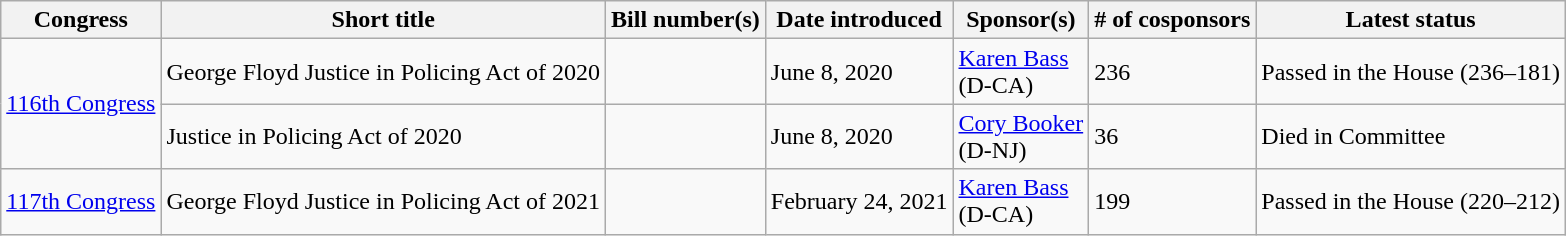<table class="wikitable">
<tr>
<th>Congress</th>
<th>Short title</th>
<th>Bill number(s)</th>
<th>Date introduced</th>
<th>Sponsor(s)</th>
<th># of cosponsors</th>
<th>Latest status</th>
</tr>
<tr>
<td rowspan="2"><a href='#'>116th Congress</a></td>
<td>George Floyd Justice in Policing Act of 2020</td>
<td></td>
<td>June 8, 2020</td>
<td><a href='#'>Karen Bass</a><br>(D-CA)</td>
<td>236</td>
<td>Passed in the House (236–181)</td>
</tr>
<tr>
<td>Justice in Policing Act of 2020</td>
<td></td>
<td>June 8, 2020</td>
<td><a href='#'>Cory Booker</a><br>(D-NJ)</td>
<td>36</td>
<td>Died in Committee</td>
</tr>
<tr>
<td><a href='#'>117th Congress</a></td>
<td>George Floyd Justice in Policing Act of 2021</td>
<td></td>
<td>February 24, 2021</td>
<td><a href='#'>Karen Bass</a><br>(D-CA)</td>
<td>199</td>
<td>Passed in the House (220–212)</td>
</tr>
</table>
